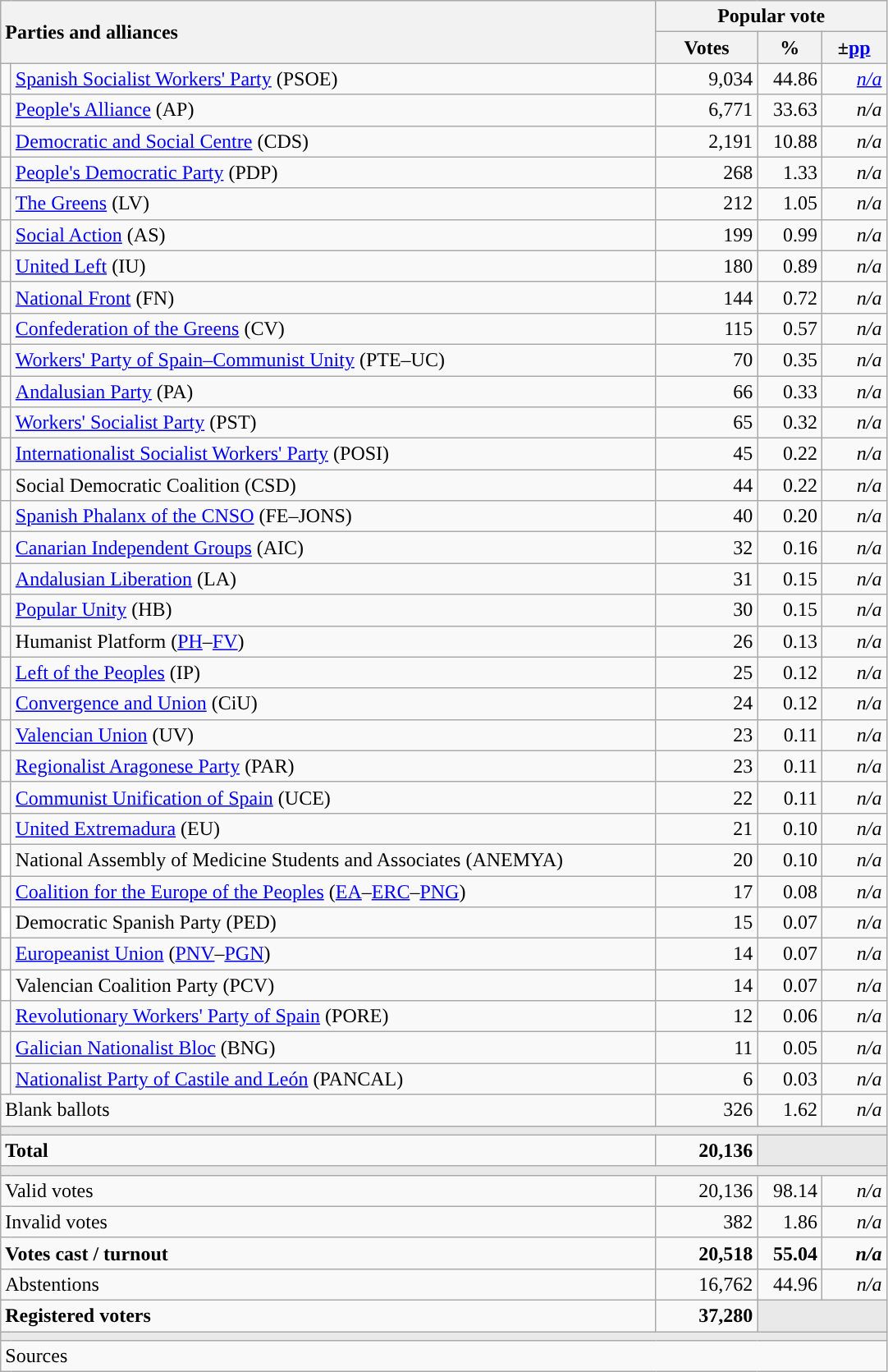<table class="wikitable" style="text-align:right">
<tr>
<th style="text-align:left;" rowspan="2" colspan="2" width="525">Parties and alliances</th>
<th colspan="3">Popular vote</th>
</tr>
<tr>
<th width="75">Votes</th>
<th width="45">%</th>
<th width="45">±<a href='#'>pp</a></th>
</tr>
<tr>
<td width="1" style="color:inherit;background:"></td>
<td align="left"><a href='#'>Spanish Socialist Workers' Party</a> (PSOE)</td>
<td>9,034</td>
<td>44.86</td>
<td><em><a href='#'>n/a</a></em></td>
</tr>
<tr>
<td style="color:inherit;background:"></td>
<td align="left"><a href='#'>People's Alliance</a> (AP)</td>
<td>6,771</td>
<td>33.63</td>
<td><em>n/a</em></td>
</tr>
<tr>
<td style="color:inherit;background:"></td>
<td align="left"><a href='#'>Democratic and Social Centre</a> (CDS)</td>
<td>2,191</td>
<td>10.88</td>
<td><em>n/a</em></td>
</tr>
<tr>
<td style="color:inherit;background:"></td>
<td align="left"><a href='#'>People's Democratic Party</a> (PDP)</td>
<td>268</td>
<td>1.33</td>
<td><em>n/a</em></td>
</tr>
<tr>
<td style="color:inherit;background:"></td>
<td align="left"><a href='#'>The Greens</a> (LV)</td>
<td>212</td>
<td>1.05</td>
<td><em>n/a</em></td>
</tr>
<tr>
<td style="color:inherit;background:"></td>
<td align="left"><a href='#'>Social Action</a> (AS)</td>
<td>199</td>
<td>0.99</td>
<td><em>n/a</em></td>
</tr>
<tr>
<td style="color:inherit;background:"></td>
<td align="left"><a href='#'>United Left</a> (IU)</td>
<td>180</td>
<td>0.89</td>
<td><em>n/a</em></td>
</tr>
<tr>
<td style="color:inherit;background:"></td>
<td align="left"><a href='#'>National Front</a> (FN)</td>
<td>144</td>
<td>0.72</td>
<td><em>n/a</em></td>
</tr>
<tr>
<td style="color:inherit;background:"></td>
<td align="left"><a href='#'>Confederation of the Greens</a> (CV)</td>
<td>115</td>
<td>0.57</td>
<td><em>n/a</em></td>
</tr>
<tr>
<td style="color:inherit;background:"></td>
<td align="left"><a href='#'>Workers' Party of Spain–Communist Unity</a> (PTE–UC)</td>
<td>70</td>
<td>0.35</td>
<td><em>n/a</em></td>
</tr>
<tr>
<td style="color:inherit;background:"></td>
<td align="left"><a href='#'>Andalusian Party</a> (PA)</td>
<td>66</td>
<td>0.33</td>
<td><em>n/a</em></td>
</tr>
<tr>
<td style="color:inherit;background:"></td>
<td align="left"><a href='#'>Workers' Socialist Party</a> (PST)</td>
<td>65</td>
<td>0.32</td>
<td><em>n/a</em></td>
</tr>
<tr>
<td style="color:inherit;background:"></td>
<td align="left"><a href='#'>Internationalist Socialist Workers' Party</a> (POSI)</td>
<td>45</td>
<td>0.22</td>
<td><em>n/a</em></td>
</tr>
<tr>
<td style="color:inherit;background:"></td>
<td align="left">Social Democratic Coalition (CSD)</td>
<td>44</td>
<td>0.22</td>
<td><em>n/a</em></td>
</tr>
<tr>
<td style="color:inherit;background:"></td>
<td align="left"><a href='#'>Spanish Phalanx of the CNSO</a> (FE–JONS)</td>
<td>40</td>
<td>0.20</td>
<td><em>n/a</em></td>
</tr>
<tr>
<td style="color:inherit;background:"></td>
<td align="left"><a href='#'>Canarian Independent Groups</a> (AIC)</td>
<td>32</td>
<td>0.16</td>
<td><em>n/a</em></td>
</tr>
<tr>
<td style="color:inherit;background:"></td>
<td align="left"><a href='#'>Andalusian Liberation</a> (LA)</td>
<td>31</td>
<td>0.15</td>
<td><em>n/a</em></td>
</tr>
<tr>
<td style="color:inherit;background:"></td>
<td align="left"><a href='#'>Popular Unity</a> (HB)</td>
<td>30</td>
<td>0.15</td>
<td><em>n/a</em></td>
</tr>
<tr>
<td style="color:inherit;background:"></td>
<td align="left">Humanist Platform (<a href='#'>PH</a>–<a href='#'>FV</a>)</td>
<td>26</td>
<td>0.13</td>
<td><em>n/a</em></td>
</tr>
<tr>
<td style="color:inherit;background:"></td>
<td align="left"><a href='#'>Left of the Peoples</a> (IP)</td>
<td>25</td>
<td>0.12</td>
<td><em>n/a</em></td>
</tr>
<tr>
<td style="color:inherit;background:"></td>
<td align="left"><a href='#'>Convergence and Union</a> (CiU)</td>
<td>24</td>
<td>0.12</td>
<td><em>n/a</em></td>
</tr>
<tr>
<td style="color:inherit;background:"></td>
<td align="left"><a href='#'>Valencian Union</a> (UV)</td>
<td>23</td>
<td>0.11</td>
<td><em>n/a</em></td>
</tr>
<tr>
<td style="color:inherit;background:"></td>
<td align="left"><a href='#'>Regionalist Aragonese Party</a> (PAR)</td>
<td>23</td>
<td>0.11</td>
<td><em>n/a</em></td>
</tr>
<tr>
<td style="color:inherit;background:"></td>
<td align="left"><a href='#'>Communist Unification of Spain</a> (UCE)</td>
<td>22</td>
<td>0.11</td>
<td><em>n/a</em></td>
</tr>
<tr>
<td style="color:inherit;background:"></td>
<td align="left"><a href='#'>United Extremadura</a> (EU)</td>
<td>21</td>
<td>0.10</td>
<td><em>n/a</em></td>
</tr>
<tr>
<td bgcolor="white"></td>
<td align="left">National Assembly of Medicine Students and Associates (ANEMYA)</td>
<td>20</td>
<td>0.10</td>
<td><em>n/a</em></td>
</tr>
<tr>
<td style="color:inherit;background:"></td>
<td align="left"><a href='#'>Coalition for the Europe of the Peoples</a> (<a href='#'>EA</a>–<a href='#'>ERC</a>–<a href='#'>PNG</a>)</td>
<td>17</td>
<td>0.08</td>
<td><em>n/a</em></td>
</tr>
<tr>
<td bgcolor="white"></td>
<td align="left">Democratic Spanish Party (PED)</td>
<td>15</td>
<td>0.07</td>
<td><em>n/a</em></td>
</tr>
<tr>
<td style="color:inherit;background:"></td>
<td align="left"><a href='#'>Europeanist Union</a> (<a href='#'>PNV</a>–<a href='#'>PGN</a>)</td>
<td>14</td>
<td>0.07</td>
<td><em>n/a</em></td>
</tr>
<tr>
<td bgcolor="white"></td>
<td align="left">Valencian Coalition Party (PCV)</td>
<td>14</td>
<td>0.07</td>
<td><em>n/a</em></td>
</tr>
<tr>
<td style="color:inherit;background:"></td>
<td align="left"><a href='#'>Revolutionary Workers' Party of Spain</a> (PORE)</td>
<td>12</td>
<td>0.06</td>
<td><em>n/a</em></td>
</tr>
<tr>
<td style="color:inherit;background:"></td>
<td align="left"><a href='#'>Galician Nationalist Bloc</a> (BNG)</td>
<td>11</td>
<td>0.05</td>
<td><em>n/a</em></td>
</tr>
<tr>
<td style="color:inherit;background:"></td>
<td align="left"><a href='#'>Nationalist Party of Castile and León</a> (PANCAL)</td>
<td>6</td>
<td>0.03</td>
<td><em>n/a</em></td>
</tr>
<tr>
<td align="left" colspan="2">Blank ballots</td>
<td>326</td>
<td>1.62</td>
<td><em>n/a</em></td>
</tr>
<tr>
<td colspan="5" bgcolor="#E9E9E9"></td>
</tr>
<tr style="font-weight:bold;">
<td align="left" colspan="2">Total</td>
<td>20,136</td>
<td bgcolor="#E9E9E9" colspan="2"></td>
</tr>
<tr>
<td colspan="5" bgcolor="#E9E9E9"></td>
</tr>
<tr>
<td align="left" colspan="2">Valid votes</td>
<td>20,136</td>
<td>98.14</td>
<td><em>n/a</em></td>
</tr>
<tr>
<td align="left" colspan="2">Invalid votes</td>
<td>382</td>
<td>1.86</td>
<td><em>n/a</em></td>
</tr>
<tr style="font-weight:bold;">
<td align="left" colspan="2">Votes cast / turnout</td>
<td>20,518</td>
<td>55.04</td>
<td><em>n/a</em></td>
</tr>
<tr>
<td align="left" colspan="2">Abstentions</td>
<td>16,762</td>
<td>44.96</td>
<td><em>n/a</em></td>
</tr>
<tr style="font-weight:bold;">
<td align="left" colspan="2">Registered voters</td>
<td>37,280</td>
<td bgcolor="#E9E9E9" colspan="2"></td>
</tr>
<tr>
<td colspan="5" bgcolor="#E9E9E9"></td>
</tr>
<tr>
<td align="left" colspan="5">Sources</td>
</tr>
</table>
